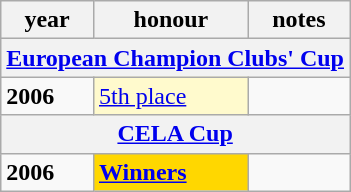<table class="wikitable">
<tr>
<th>year</th>
<th>honour</th>
<th>notes</th>
</tr>
<tr>
<th colspan="3"><a href='#'>European Champion Clubs' Cup</a></th>
</tr>
<tr>
<td><strong>2006</strong></td>
<td style="background:LemonChiffon;"><a href='#'>5th place</a></td>
<td></td>
</tr>
<tr>
<th colspan="3"><a href='#'>CELA Cup</a></th>
</tr>
<tr>
<td><strong>2006</strong></td>
<td style="background:gold"><a href='#'><strong>Winners</strong></a></td>
<td></td>
</tr>
</table>
